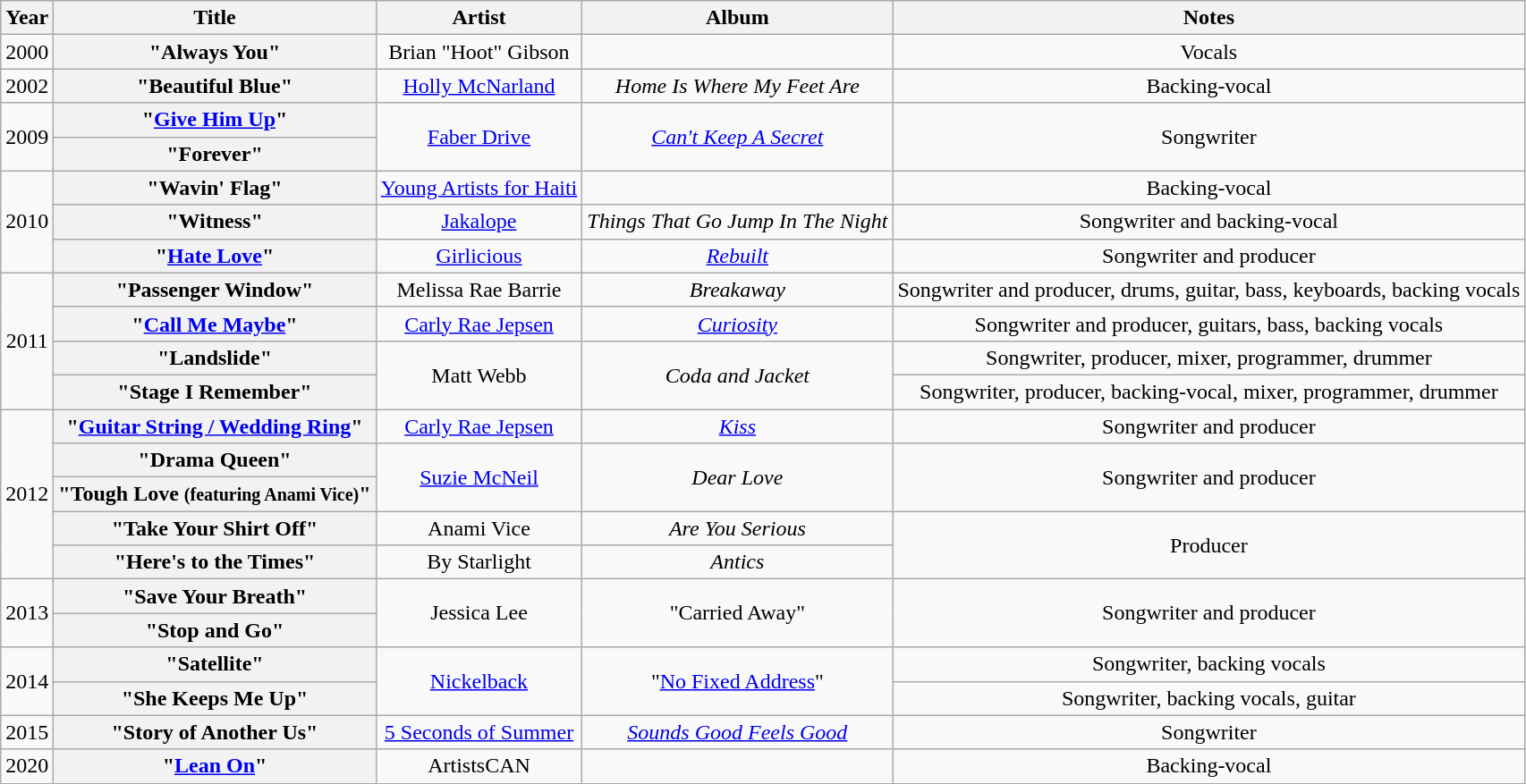<table class="wikitable plainrowheaders" style="text-align:center;" border="1">
<tr>
<th>Year</th>
<th>Title</th>
<th>Artist</th>
<th>Album</th>
<th>Notes</th>
</tr>
<tr>
<td>2000</td>
<th scope="row">"Always You"</th>
<td>Brian "Hoot" Gibson</td>
<td></td>
<td>Vocals</td>
</tr>
<tr>
<td>2002</td>
<th scope="row">"Beautiful Blue"</th>
<td><a href='#'>Holly McNarland</a></td>
<td><em>Home Is Where My Feet Are</em></td>
<td>Backing-vocal</td>
</tr>
<tr>
<td rowspan="2">2009</td>
<th scope="row">"<a href='#'>Give Him Up</a>"</th>
<td rowspan="2"><a href='#'>Faber Drive</a></td>
<td rowspan="2"><em><a href='#'>Can't Keep A Secret</a></em></td>
<td rowspan="2">Songwriter</td>
</tr>
<tr>
<th scope="row">"Forever"</th>
</tr>
<tr>
<td rowspan="3">2010</td>
<th scope="row">"Wavin' Flag"</th>
<td><a href='#'>Young Artists for Haiti</a></td>
<td></td>
<td>Backing-vocal</td>
</tr>
<tr>
<th scope="row">"Witness"</th>
<td><a href='#'>Jakalope</a></td>
<td><em>Things That Go Jump In The Night</em></td>
<td>Songwriter and backing-vocal</td>
</tr>
<tr>
<th scope="row">"<a href='#'>Hate Love</a>"</th>
<td><a href='#'>Girlicious</a></td>
<td><em><a href='#'>Rebuilt</a></em></td>
<td>Songwriter and producer</td>
</tr>
<tr>
<td rowspan="4">2011</td>
<th scope="row">"Passenger Window"</th>
<td>Melissa Rae Barrie</td>
<td><em>Breakaway</em></td>
<td>Songwriter and producer, drums, guitar, bass, keyboards, backing vocals</td>
</tr>
<tr>
<th scope="row">"<a href='#'>Call Me Maybe</a>"</th>
<td><a href='#'>Carly Rae Jepsen</a></td>
<td><em><a href='#'>Curiosity</a></em></td>
<td>Songwriter and producer, guitars, bass, backing vocals</td>
</tr>
<tr>
<th scope="row">"Landslide"</th>
<td rowspan="2">Matt Webb</td>
<td rowspan="2"><em>Coda and Jacket</em></td>
<td>Songwriter, producer, mixer, programmer, drummer</td>
</tr>
<tr>
<th scope="row">"Stage I Remember"</th>
<td>Songwriter, producer, backing-vocal, mixer, programmer, drummer</td>
</tr>
<tr>
<td rowspan="5">2012</td>
<th scope="row">"<a href='#'>Guitar String / Wedding Ring</a>"</th>
<td><a href='#'>Carly Rae Jepsen</a></td>
<td><em><a href='#'>Kiss</a></em></td>
<td>Songwriter and producer</td>
</tr>
<tr>
<th scope="row">"Drama Queen"</th>
<td rowspan="2"><a href='#'>Suzie McNeil</a></td>
<td rowspan="2"><em>Dear Love</em></td>
<td rowspan="2">Songwriter and producer</td>
</tr>
<tr>
<th scope="row">"Tough Love <small>(featuring Anami Vice)</small>"</th>
</tr>
<tr>
<th scope="row">"Take Your Shirt Off"</th>
<td>Anami Vice</td>
<td><em>Are You Serious</em></td>
<td rowspan="2">Producer</td>
</tr>
<tr>
<th scope="row">"Here's to the Times"</th>
<td>By Starlight</td>
<td><em>Antics</em></td>
</tr>
<tr>
<td rowspan="2">2013</td>
<th scope="row">"Save Your Breath"</th>
<td rowspan="2">Jessica Lee</td>
<td rowspan="2">"Carried Away"</td>
<td rowspan="2">Songwriter and producer</td>
</tr>
<tr>
<th scope="row">"Stop and Go"</th>
</tr>
<tr>
<td rowspan="2">2014</td>
<th scope="row">"Satellite"</th>
<td rowspan="2"><a href='#'>Nickelback</a></td>
<td rowspan="2">"<a href='#'>No Fixed Address</a>"</td>
<td>Songwriter, backing vocals</td>
</tr>
<tr>
<th scope="row">"She Keeps Me Up"</th>
<td>Songwriter, backing vocals, guitar</td>
</tr>
<tr>
<td>2015</td>
<th scope="row">"Story of Another Us"</th>
<td><a href='#'>5 Seconds of Summer</a></td>
<td><em><a href='#'>Sounds Good Feels Good</a></em></td>
<td>Songwriter</td>
</tr>
<tr>
<td>2020</td>
<th scope="row">"<a href='#'>Lean On</a>"</th>
<td>ArtistsCAN</td>
<td></td>
<td>Backing-vocal</td>
</tr>
</table>
